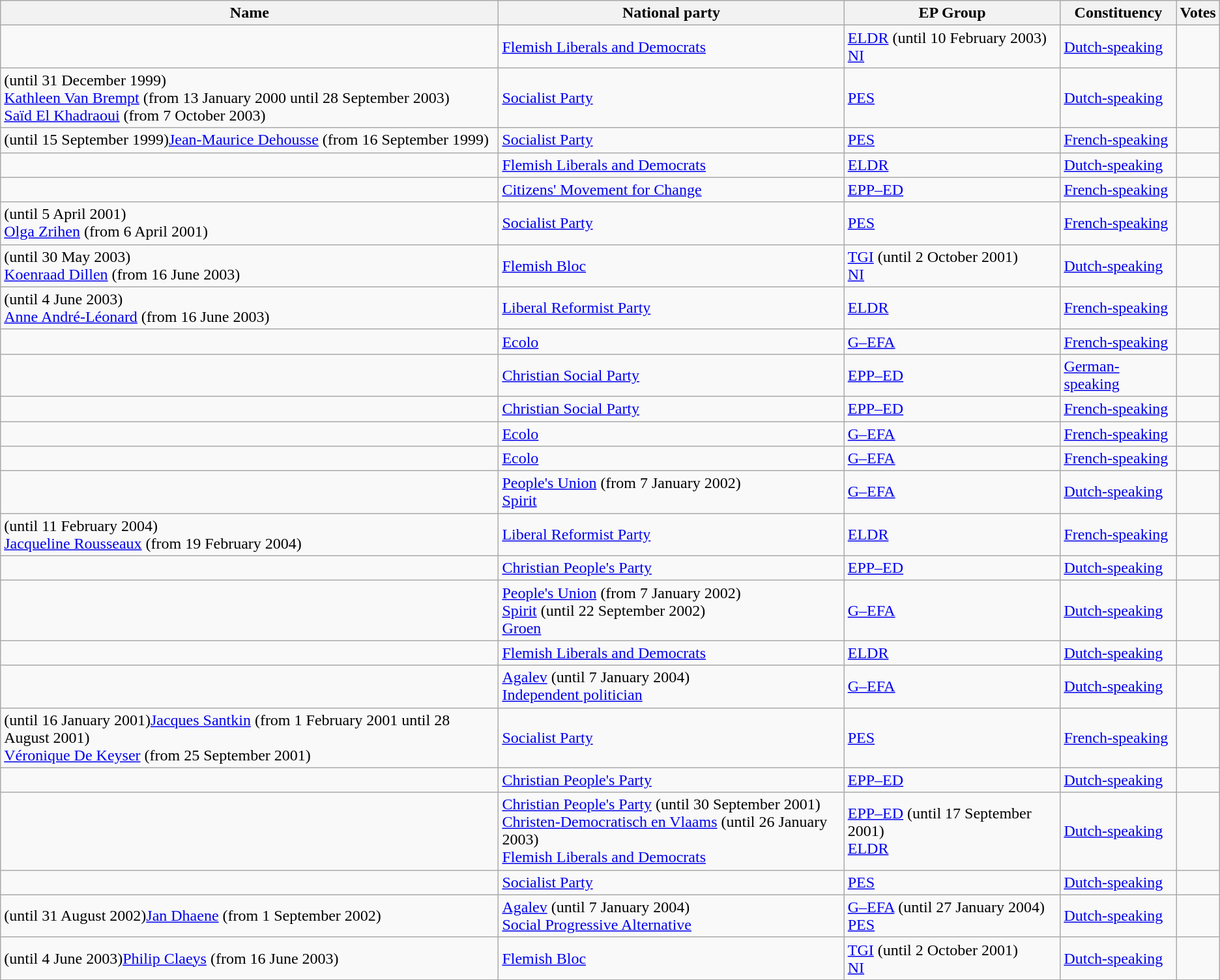<table class="sortable wikitable">
<tr>
<th>Name</th>
<th>National party</th>
<th>EP Group</th>
<th>Constituency</th>
<th>Votes</th>
</tr>
<tr>
<td></td>
<td> <a href='#'>Flemish Liberals and Democrats</a></td>
<td> <a href='#'>ELDR</a> (until 10 February 2003)<br> <a href='#'>NI</a></td>
<td><a href='#'>Dutch-speaking</a></td>
<td></td>
</tr>
<tr>
<td> (until 31 December 1999)<br><a href='#'>Kathleen Van Brempt</a> (from 13 January 2000 until 28 September 2003)<br><a href='#'>Saïd El Khadraoui</a> (from 7 October 2003)</td>
<td> <a href='#'>Socialist Party</a></td>
<td> <a href='#'>PES</a></td>
<td><a href='#'>Dutch-speaking</a></td>
<td></td>
</tr>
<tr>
<td> (until 15 September 1999)<a href='#'>Jean-Maurice Dehousse</a> (from 16 September 1999)</td>
<td> <a href='#'>Socialist Party</a></td>
<td> <a href='#'>PES</a></td>
<td><a href='#'>French-speaking</a></td>
<td></td>
</tr>
<tr>
<td></td>
<td> <a href='#'>Flemish Liberals and Democrats</a></td>
<td> <a href='#'>ELDR</a></td>
<td><a href='#'>Dutch-speaking</a></td>
<td></td>
</tr>
<tr>
<td></td>
<td> <a href='#'>Citizens' Movement for Change</a></td>
<td> <a href='#'>EPP–ED</a></td>
<td><a href='#'>French-speaking</a></td>
<td></td>
</tr>
<tr>
<td> (until 5 April 2001)<br><a href='#'>Olga Zrihen</a> (from 6 April 2001)</td>
<td> <a href='#'>Socialist Party</a></td>
<td> <a href='#'>PES</a></td>
<td><a href='#'>French-speaking</a></td>
<td></td>
</tr>
<tr>
<td> (until 30 May 2003)<br><a href='#'>Koenraad Dillen</a> (from 16 June 2003)</td>
<td> <a href='#'>Flemish Bloc</a></td>
<td> <a href='#'>TGI</a> (until 2 October 2001)<br> <a href='#'>NI</a></td>
<td><a href='#'>Dutch-speaking</a></td>
<td></td>
</tr>
<tr>
<td> (until 4 June 2003)<br><a href='#'>Anne André-Léonard</a> (from 16 June 2003)</td>
<td> <a href='#'>Liberal Reformist Party</a></td>
<td> <a href='#'>ELDR</a></td>
<td><a href='#'>French-speaking</a></td>
<td></td>
</tr>
<tr>
<td></td>
<td> <a href='#'>Ecolo</a></td>
<td> <a href='#'>G–EFA</a></td>
<td><a href='#'>French-speaking</a></td>
<td></td>
</tr>
<tr>
<td></td>
<td> <a href='#'>Christian Social Party</a></td>
<td> <a href='#'>EPP–ED</a></td>
<td><a href='#'>German-speaking</a></td>
<td></td>
</tr>
<tr>
<td></td>
<td> <a href='#'>Christian Social Party</a></td>
<td> <a href='#'>EPP–ED</a></td>
<td><a href='#'>French-speaking</a></td>
<td></td>
</tr>
<tr>
<td></td>
<td> <a href='#'>Ecolo</a></td>
<td> <a href='#'>G–EFA</a></td>
<td><a href='#'>French-speaking</a></td>
<td></td>
</tr>
<tr>
<td></td>
<td> <a href='#'>Ecolo</a></td>
<td> <a href='#'>G–EFA</a></td>
<td><a href='#'>French-speaking</a></td>
<td></td>
</tr>
<tr>
<td></td>
<td> <a href='#'>People's Union</a> (from 7 January 2002)<br> <a href='#'>Spirit</a></td>
<td> <a href='#'>G–EFA</a></td>
<td><a href='#'>Dutch-speaking</a></td>
<td></td>
</tr>
<tr>
<td> (until 11 February 2004)<br><a href='#'>Jacqueline Rousseaux</a> (from 19 February 2004)</td>
<td> <a href='#'>Liberal Reformist Party</a></td>
<td> <a href='#'>ELDR</a></td>
<td><a href='#'>French-speaking</a></td>
<td></td>
</tr>
<tr>
<td></td>
<td> <a href='#'>Christian People's Party</a></td>
<td> <a href='#'>EPP–ED</a></td>
<td><a href='#'>Dutch-speaking</a></td>
<td></td>
</tr>
<tr>
<td></td>
<td> <a href='#'>People's Union</a> (from 7 January 2002)<br> <a href='#'>Spirit</a> (until 22 September 2002)<br> <a href='#'>Groen</a></td>
<td> <a href='#'>G–EFA</a></td>
<td><a href='#'>Dutch-speaking</a></td>
<td></td>
</tr>
<tr>
<td></td>
<td> <a href='#'>Flemish Liberals and Democrats</a></td>
<td> <a href='#'>ELDR</a></td>
<td><a href='#'>Dutch-speaking</a></td>
<td></td>
</tr>
<tr>
<td></td>
<td> <a href='#'>Agalev</a> (until 7 January 2004)<br> <a href='#'>Independent politician</a></td>
<td> <a href='#'>G–EFA</a></td>
<td><a href='#'>Dutch-speaking</a></td>
<td></td>
</tr>
<tr>
<td> (until 16 January 2001)<a href='#'>Jacques Santkin</a> (from 1 February 2001 until 28 August 2001)<br><a href='#'>Véronique De Keyser</a> (from 25 September 2001)</td>
<td> <a href='#'>Socialist Party</a></td>
<td> <a href='#'>PES</a></td>
<td><a href='#'>French-speaking</a></td>
<td></td>
</tr>
<tr>
<td></td>
<td> <a href='#'>Christian People's Party</a></td>
<td> <a href='#'>EPP–ED</a></td>
<td><a href='#'>Dutch-speaking</a></td>
<td></td>
</tr>
<tr>
<td></td>
<td> <a href='#'>Christian People's Party</a> (until 30 September 2001)<br> <a href='#'>Christen-Democratisch en Vlaams</a> (until 26 January 2003)<br> <a href='#'>Flemish Liberals and Democrats</a></td>
<td> <a href='#'>EPP–ED</a> (until 17 September 2001)<br> <a href='#'>ELDR</a></td>
<td><a href='#'>Dutch-speaking</a></td>
<td></td>
</tr>
<tr>
<td></td>
<td> <a href='#'>Socialist Party</a></td>
<td> <a href='#'>PES</a></td>
<td><a href='#'>Dutch-speaking</a></td>
<td></td>
</tr>
<tr>
<td> (until 31 August 2002)<a href='#'>Jan Dhaene</a> (from 1 September 2002)</td>
<td> <a href='#'>Agalev</a> (until 7 January 2004)<br> <a href='#'>Social Progressive Alternative</a></td>
<td> <a href='#'>G–EFA</a> (until 27 January 2004)<br> <a href='#'>PES</a></td>
<td><a href='#'>Dutch-speaking</a></td>
<td></td>
</tr>
<tr>
<td> (until 4 June 2003)<a href='#'>Philip Claeys</a> (from 16 June 2003)</td>
<td> <a href='#'>Flemish Bloc</a></td>
<td> <a href='#'>TGI</a> (until 2 October 2001)<br> <a href='#'>NI</a></td>
<td><a href='#'>Dutch-speaking</a></td>
<td></td>
</tr>
</table>
